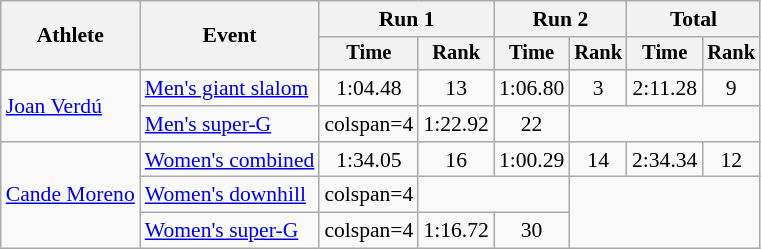<table class=wikitable style=font-size:90%;text-align:center>
<tr>
<th rowspan=2>Athlete</th>
<th rowspan=2>Event</th>
<th colspan=2>Run 1</th>
<th colspan=2>Run 2</th>
<th colspan=2>Total</th>
</tr>
<tr style="font-size: 95%">
<th>Time</th>
<th>Rank</th>
<th>Time</th>
<th>Rank</th>
<th>Time</th>
<th>Rank</th>
</tr>
<tr>
<td rowspan=2 align=left><a href='#'>Joan Verdú</a></td>
<td align=left><a href='#'>Men's giant slalom</a></td>
<td>1:04.48</td>
<td>13</td>
<td>1:06.80</td>
<td>3</td>
<td>2:11.28</td>
<td>9</td>
</tr>
<tr>
<td align=left><a href='#'>Men's super-G</a></td>
<td>colspan=4 </td>
<td>1:22.92</td>
<td>22</td>
</tr>
<tr>
<td align=left rowspan=3><a href='#'>Cande Moreno</a></td>
<td align=left><a href='#'>Women's combined</a></td>
<td>1:34.05</td>
<td>16</td>
<td>1:00.29</td>
<td>14</td>
<td>2:34.34</td>
<td>12</td>
</tr>
<tr>
<td align=left><a href='#'>Women's downhill</a></td>
<td>colspan=4 </td>
<td colspan=2></td>
</tr>
<tr>
<td align=left><a href='#'>Women's super-G</a></td>
<td>colspan=4 </td>
<td>1:16.72</td>
<td>30</td>
</tr>
</table>
